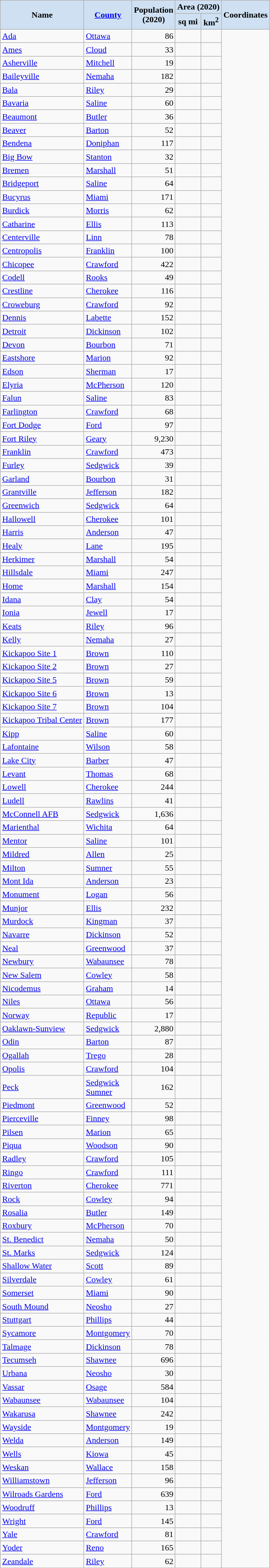<table class="wikitable sortable">
<tr>
<th style="background-color:#CEE0F2;" rowspan=2>Name</th>
<th style="background-color:#CEE0F2;" rowspan=2><a href='#'>County</a></th>
<th numbers style="background-color:#CEE0F2;" rowspan=2>Population<br>(2020)</th>
<th style="background-color:#CEE0F2;" colspan=2>Area (2020)</th>
<th style="background-color:#CEE0F2;" rowspan=2>Coordinates</th>
</tr>
<tr>
<th style="background-color:#CEE0F2;">sq mi</th>
<th style="background-color:#CEE0F2;">km<sup>2</sup></th>
</tr>
<tr>
<td><a href='#'>Ada</a></td>
<td><a href='#'>Ottawa</a></td>
<td align=right>86</td>
<td></td>
<td></td>
</tr>
<tr>
<td><a href='#'>Ames</a></td>
<td><a href='#'>Cloud</a></td>
<td align=right>33</td>
<td></td>
<td></td>
</tr>
<tr>
<td><a href='#'>Asherville</a></td>
<td><a href='#'>Mitchell</a></td>
<td align=right>19</td>
<td></td>
<td></td>
</tr>
<tr>
<td><a href='#'>Baileyville</a></td>
<td><a href='#'>Nemaha</a></td>
<td align=right>182</td>
<td></td>
<td></td>
</tr>
<tr>
<td><a href='#'>Bala</a></td>
<td><a href='#'>Riley</a></td>
<td align=right>29</td>
<td></td>
<td></td>
</tr>
<tr>
<td><a href='#'>Bavaria</a></td>
<td><a href='#'>Saline</a></td>
<td align=right>60</td>
<td></td>
<td></td>
</tr>
<tr>
<td><a href='#'>Beaumont</a></td>
<td><a href='#'>Butler</a></td>
<td align=right>36</td>
<td></td>
<td></td>
</tr>
<tr>
<td><a href='#'>Beaver</a></td>
<td><a href='#'>Barton</a></td>
<td align=right>52</td>
<td></td>
<td></td>
</tr>
<tr>
<td><a href='#'>Bendena</a></td>
<td><a href='#'>Doniphan</a></td>
<td align=right>117</td>
<td></td>
<td></td>
</tr>
<tr>
<td><a href='#'>Big Bow</a></td>
<td><a href='#'>Stanton</a></td>
<td align=right>32</td>
<td></td>
<td></td>
</tr>
<tr>
<td><a href='#'>Bremen</a></td>
<td><a href='#'>Marshall</a></td>
<td align=right>51</td>
<td></td>
<td></td>
</tr>
<tr>
<td><a href='#'>Bridgeport</a></td>
<td><a href='#'>Saline</a></td>
<td align=right>64</td>
<td></td>
<td></td>
</tr>
<tr>
<td><a href='#'>Bucyrus</a></td>
<td><a href='#'>Miami</a></td>
<td align=right>171</td>
<td></td>
<td></td>
</tr>
<tr>
<td><a href='#'>Burdick</a></td>
<td><a href='#'>Morris</a></td>
<td align=right>62</td>
<td></td>
<td></td>
</tr>
<tr>
<td><a href='#'>Catharine</a></td>
<td><a href='#'>Ellis</a></td>
<td align=right>113</td>
<td></td>
<td></td>
</tr>
<tr>
<td><a href='#'>Centerville</a></td>
<td><a href='#'>Linn</a></td>
<td align=right>78</td>
<td></td>
<td></td>
</tr>
<tr>
<td><a href='#'>Centropolis</a></td>
<td><a href='#'>Franklin</a></td>
<td align=right>100</td>
<td></td>
<td></td>
</tr>
<tr>
<td><a href='#'>Chicopee</a></td>
<td><a href='#'>Crawford</a></td>
<td align=right>422</td>
<td></td>
<td></td>
</tr>
<tr>
<td><a href='#'>Codell</a></td>
<td><a href='#'>Rooks</a></td>
<td align=right>49</td>
<td></td>
<td></td>
</tr>
<tr>
<td><a href='#'>Crestline</a></td>
<td><a href='#'>Cherokee</a></td>
<td align=right>116</td>
<td></td>
<td></td>
</tr>
<tr>
<td><a href='#'>Croweburg</a></td>
<td><a href='#'>Crawford</a></td>
<td align=right>92</td>
<td></td>
<td></td>
</tr>
<tr>
<td><a href='#'>Dennis</a></td>
<td><a href='#'>Labette</a></td>
<td align=right>152</td>
<td></td>
<td></td>
</tr>
<tr>
<td><a href='#'>Detroit</a></td>
<td><a href='#'>Dickinson</a></td>
<td align=right>102</td>
<td></td>
<td></td>
</tr>
<tr>
<td><a href='#'>Devon</a></td>
<td><a href='#'>Bourbon</a></td>
<td align=right>71</td>
<td></td>
<td></td>
</tr>
<tr>
<td><a href='#'>Eastshore</a></td>
<td><a href='#'>Marion</a></td>
<td align=right>92</td>
<td></td>
<td></td>
</tr>
<tr>
<td><a href='#'>Edson</a></td>
<td><a href='#'>Sherman</a></td>
<td align=right>17</td>
<td></td>
<td></td>
</tr>
<tr>
<td><a href='#'>Elyria</a></td>
<td><a href='#'>McPherson</a></td>
<td align=right>120</td>
<td></td>
<td></td>
</tr>
<tr>
<td><a href='#'>Falun</a></td>
<td><a href='#'>Saline</a></td>
<td align=right>83</td>
<td></td>
<td></td>
</tr>
<tr>
<td><a href='#'>Farlington</a></td>
<td><a href='#'>Crawford</a></td>
<td align=right>68</td>
<td></td>
<td></td>
</tr>
<tr>
<td><a href='#'>Fort Dodge</a></td>
<td><a href='#'>Ford</a></td>
<td align=right>97</td>
<td></td>
<td></td>
</tr>
<tr>
<td><a href='#'>Fort Riley</a></td>
<td><a href='#'>Geary</a></td>
<td align=right>9,230</td>
<td></td>
<td></td>
</tr>
<tr>
<td><a href='#'>Franklin</a></td>
<td><a href='#'>Crawford</a></td>
<td align=right>473</td>
<td></td>
<td></td>
</tr>
<tr>
<td><a href='#'>Furley</a></td>
<td><a href='#'>Sedgwick</a></td>
<td align=right>39</td>
<td></td>
<td></td>
</tr>
<tr>
<td><a href='#'>Garland</a></td>
<td><a href='#'>Bourbon</a></td>
<td align=right>31</td>
<td></td>
<td></td>
</tr>
<tr>
<td><a href='#'>Grantville</a></td>
<td><a href='#'>Jefferson</a></td>
<td align=right>182</td>
<td></td>
<td></td>
</tr>
<tr>
<td><a href='#'>Greenwich</a></td>
<td><a href='#'>Sedgwick</a></td>
<td align=right>64</td>
<td></td>
<td></td>
</tr>
<tr>
<td><a href='#'>Hallowell</a></td>
<td><a href='#'>Cherokee</a></td>
<td align=right>101</td>
<td></td>
<td></td>
</tr>
<tr>
<td><a href='#'>Harris</a></td>
<td><a href='#'>Anderson</a></td>
<td align=right>47</td>
<td></td>
<td></td>
</tr>
<tr>
<td><a href='#'>Healy</a></td>
<td><a href='#'>Lane</a></td>
<td align=right>195</td>
<td></td>
<td></td>
</tr>
<tr>
<td><a href='#'>Herkimer</a></td>
<td><a href='#'>Marshall</a></td>
<td align=right>54</td>
<td></td>
<td></td>
</tr>
<tr>
<td><a href='#'>Hillsdale</a></td>
<td><a href='#'>Miami</a></td>
<td align=right>247</td>
<td></td>
<td></td>
</tr>
<tr>
<td><a href='#'>Home</a></td>
<td><a href='#'>Marshall</a></td>
<td align=right>154</td>
<td></td>
<td></td>
</tr>
<tr>
<td><a href='#'>Idana</a></td>
<td><a href='#'>Clay</a></td>
<td align=right>54</td>
<td></td>
<td></td>
</tr>
<tr>
<td><a href='#'>Ionia</a></td>
<td><a href='#'>Jewell</a></td>
<td align=right>17</td>
<td></td>
<td></td>
</tr>
<tr>
<td><a href='#'>Keats</a></td>
<td><a href='#'>Riley</a></td>
<td align=right>96</td>
<td></td>
<td></td>
</tr>
<tr>
<td><a href='#'>Kelly</a></td>
<td><a href='#'>Nemaha</a></td>
<td align=right>27</td>
<td></td>
<td></td>
</tr>
<tr>
<td><a href='#'>Kickapoo Site 1</a></td>
<td><a href='#'>Brown</a></td>
<td align=right>110</td>
<td></td>
<td></td>
</tr>
<tr>
<td><a href='#'>Kickapoo Site 2</a></td>
<td><a href='#'>Brown</a></td>
<td align=right>27</td>
<td></td>
<td></td>
</tr>
<tr>
<td><a href='#'>Kickapoo Site 5</a></td>
<td><a href='#'>Brown</a></td>
<td align=right>59</td>
<td></td>
<td></td>
</tr>
<tr>
<td><a href='#'>Kickapoo Site 6</a></td>
<td><a href='#'>Brown</a></td>
<td align=right>13</td>
<td></td>
<td></td>
</tr>
<tr>
<td><a href='#'>Kickapoo Site 7</a></td>
<td><a href='#'>Brown</a></td>
<td align=right>104</td>
<td></td>
<td></td>
</tr>
<tr>
<td><a href='#'>Kickapoo Tribal Center</a></td>
<td><a href='#'>Brown</a></td>
<td align=right>177</td>
<td></td>
<td></td>
</tr>
<tr>
<td><a href='#'>Kipp</a></td>
<td><a href='#'>Saline</a></td>
<td align=right>60</td>
<td></td>
<td></td>
</tr>
<tr>
<td><a href='#'>Lafontaine</a></td>
<td><a href='#'>Wilson</a></td>
<td align=right>58</td>
<td></td>
<td></td>
</tr>
<tr>
<td><a href='#'>Lake City</a></td>
<td><a href='#'>Barber</a></td>
<td align=right>47</td>
<td></td>
<td></td>
</tr>
<tr>
<td><a href='#'>Levant</a></td>
<td><a href='#'>Thomas</a></td>
<td align=right>68</td>
<td></td>
<td></td>
</tr>
<tr>
<td><a href='#'>Lowell</a></td>
<td><a href='#'>Cherokee</a></td>
<td align=right>244</td>
<td></td>
<td></td>
</tr>
<tr>
<td><a href='#'>Ludell</a></td>
<td><a href='#'>Rawlins</a></td>
<td align=right>41</td>
<td></td>
<td></td>
</tr>
<tr>
<td><a href='#'>McConnell AFB</a></td>
<td><a href='#'>Sedgwick</a></td>
<td align=right>1,636</td>
<td></td>
<td></td>
</tr>
<tr>
<td><a href='#'>Marienthal</a></td>
<td><a href='#'>Wichita</a></td>
<td align=right>64</td>
<td></td>
<td></td>
</tr>
<tr>
<td><a href='#'>Mentor</a></td>
<td><a href='#'>Saline</a></td>
<td align=right>101</td>
<td></td>
<td></td>
</tr>
<tr>
<td><a href='#'>Mildred</a></td>
<td><a href='#'>Allen</a></td>
<td align=right>25</td>
<td></td>
<td></td>
</tr>
<tr>
<td><a href='#'>Milton</a></td>
<td><a href='#'>Sumner</a></td>
<td align=right>55</td>
<td></td>
<td></td>
</tr>
<tr>
<td><a href='#'>Mont Ida</a></td>
<td><a href='#'>Anderson</a></td>
<td align=right>23</td>
<td></td>
<td></td>
</tr>
<tr>
<td><a href='#'>Monument</a></td>
<td><a href='#'>Logan</a></td>
<td align=right>56</td>
<td></td>
<td></td>
</tr>
<tr>
<td><a href='#'>Munjor</a></td>
<td><a href='#'>Ellis</a></td>
<td align=right>232</td>
<td></td>
<td></td>
</tr>
<tr>
<td><a href='#'>Murdock</a></td>
<td><a href='#'>Kingman</a></td>
<td align=right>37</td>
<td></td>
<td></td>
</tr>
<tr>
<td><a href='#'>Navarre</a></td>
<td><a href='#'>Dickinson</a></td>
<td align=right>52</td>
<td></td>
<td></td>
</tr>
<tr>
<td><a href='#'>Neal</a></td>
<td><a href='#'>Greenwood</a></td>
<td align=right>37</td>
<td></td>
<td></td>
</tr>
<tr>
<td><a href='#'>Newbury</a></td>
<td><a href='#'>Wabaunsee</a></td>
<td align=right>78</td>
<td></td>
<td></td>
</tr>
<tr>
<td><a href='#'>New Salem</a></td>
<td><a href='#'>Cowley</a></td>
<td align=right>58</td>
<td></td>
<td></td>
</tr>
<tr>
<td><a href='#'>Nicodemus</a></td>
<td><a href='#'>Graham</a></td>
<td align=right>14</td>
<td></td>
<td></td>
</tr>
<tr>
<td><a href='#'>Niles</a></td>
<td><a href='#'>Ottawa</a></td>
<td align=right>56</td>
<td></td>
<td></td>
</tr>
<tr>
<td><a href='#'>Norway</a></td>
<td><a href='#'>Republic</a></td>
<td align=right>17</td>
<td></td>
<td></td>
</tr>
<tr>
<td><a href='#'>Oaklawn-Sunview</a></td>
<td><a href='#'>Sedgwick</a></td>
<td align=right>2,880</td>
<td></td>
<td></td>
</tr>
<tr>
<td><a href='#'>Odin</a></td>
<td><a href='#'>Barton</a></td>
<td align=right>87</td>
<td></td>
<td></td>
</tr>
<tr>
<td><a href='#'>Ogallah</a></td>
<td><a href='#'>Trego</a></td>
<td align=right>28</td>
<td></td>
<td></td>
</tr>
<tr>
<td><a href='#'>Opolis</a></td>
<td><a href='#'>Crawford</a></td>
<td align=right>104</td>
<td></td>
<td></td>
</tr>
<tr>
<td><a href='#'>Peck</a></td>
<td><a href='#'>Sedgwick</a><br><a href='#'>Sumner</a></td>
<td align=right>162</td>
<td></td>
<td></td>
</tr>
<tr>
<td><a href='#'>Piedmont</a></td>
<td><a href='#'>Greenwood</a></td>
<td align=right>52</td>
<td></td>
<td></td>
</tr>
<tr>
<td><a href='#'>Pierceville</a></td>
<td><a href='#'>Finney</a></td>
<td align=right>98</td>
<td></td>
<td></td>
</tr>
<tr>
<td><a href='#'>Pilsen</a></td>
<td><a href='#'>Marion</a></td>
<td align=right>65</td>
<td></td>
<td></td>
</tr>
<tr>
<td><a href='#'>Piqua</a></td>
<td><a href='#'>Woodson</a></td>
<td align=right>90</td>
<td></td>
<td></td>
</tr>
<tr>
<td><a href='#'>Radley</a></td>
<td><a href='#'>Crawford</a></td>
<td align=right>105</td>
<td></td>
<td></td>
</tr>
<tr>
<td><a href='#'>Ringo</a></td>
<td><a href='#'>Crawford</a></td>
<td align=right>111</td>
<td></td>
<td></td>
</tr>
<tr>
<td><a href='#'>Riverton</a></td>
<td><a href='#'>Cherokee</a></td>
<td align=right>771</td>
<td></td>
<td></td>
</tr>
<tr>
<td><a href='#'>Rock</a></td>
<td><a href='#'>Cowley</a></td>
<td align=right>94</td>
<td></td>
<td></td>
</tr>
<tr>
<td><a href='#'>Rosalia</a></td>
<td><a href='#'>Butler</a></td>
<td align=right>149</td>
<td></td>
<td></td>
</tr>
<tr>
<td><a href='#'>Roxbury</a></td>
<td><a href='#'>McPherson</a></td>
<td align=right>70</td>
<td></td>
<td></td>
</tr>
<tr>
<td><a href='#'>St. Benedict</a></td>
<td><a href='#'>Nemaha</a></td>
<td align=right>50</td>
<td></td>
<td></td>
</tr>
<tr>
<td><a href='#'>St. Marks</a></td>
<td><a href='#'>Sedgwick</a></td>
<td align=right>124</td>
<td></td>
<td></td>
</tr>
<tr>
<td><a href='#'>Shallow Water</a></td>
<td><a href='#'>Scott</a></td>
<td align=right>89</td>
<td></td>
<td></td>
</tr>
<tr>
<td><a href='#'>Silverdale</a></td>
<td><a href='#'>Cowley</a></td>
<td align=right>61</td>
<td></td>
<td></td>
</tr>
<tr>
<td><a href='#'>Somerset</a></td>
<td><a href='#'>Miami</a></td>
<td align=right>90</td>
<td></td>
<td></td>
</tr>
<tr>
<td><a href='#'>South Mound</a></td>
<td><a href='#'>Neosho</a></td>
<td align=right>27</td>
<td></td>
<td></td>
</tr>
<tr>
<td><a href='#'>Stuttgart</a></td>
<td><a href='#'>Phillips</a></td>
<td align=right>44</td>
<td></td>
<td></td>
</tr>
<tr>
<td><a href='#'>Sycamore</a></td>
<td><a href='#'>Montgomery</a></td>
<td align=right>70</td>
<td></td>
<td></td>
</tr>
<tr>
<td><a href='#'>Talmage</a></td>
<td><a href='#'>Dickinson</a></td>
<td align=right>78</td>
<td></td>
<td></td>
</tr>
<tr>
<td><a href='#'>Tecumseh</a></td>
<td><a href='#'>Shawnee</a></td>
<td align=right>696</td>
<td></td>
<td></td>
</tr>
<tr>
<td><a href='#'>Urbana</a></td>
<td><a href='#'>Neosho</a></td>
<td align=right>30</td>
<td></td>
<td></td>
</tr>
<tr>
<td><a href='#'>Vassar</a></td>
<td><a href='#'>Osage</a></td>
<td align=right>584</td>
<td></td>
<td></td>
</tr>
<tr>
<td><a href='#'>Wabaunsee</a></td>
<td><a href='#'>Wabaunsee</a></td>
<td align=right>104</td>
<td></td>
<td></td>
</tr>
<tr>
<td><a href='#'>Wakarusa</a></td>
<td><a href='#'>Shawnee</a></td>
<td align=right>242</td>
<td></td>
<td></td>
</tr>
<tr>
<td><a href='#'>Wayside</a></td>
<td><a href='#'>Montgomery</a></td>
<td align=right>19</td>
<td></td>
<td></td>
</tr>
<tr>
<td><a href='#'>Welda</a></td>
<td><a href='#'>Anderson</a></td>
<td align=right>149</td>
<td></td>
<td></td>
</tr>
<tr>
<td><a href='#'>Wells</a></td>
<td><a href='#'>Kiowa</a></td>
<td align=right>45</td>
<td></td>
<td></td>
</tr>
<tr>
<td><a href='#'>Weskan</a></td>
<td><a href='#'>Wallace</a></td>
<td align=right>158</td>
<td></td>
<td></td>
</tr>
<tr>
<td><a href='#'>Williamstown</a></td>
<td><a href='#'>Jefferson</a></td>
<td align=right>96</td>
<td></td>
<td></td>
</tr>
<tr>
<td><a href='#'>Wilroads Gardens</a></td>
<td><a href='#'>Ford</a></td>
<td align=right>639</td>
<td></td>
<td></td>
</tr>
<tr>
<td><a href='#'>Woodruff</a></td>
<td><a href='#'>Phillips</a></td>
<td align=right>13</td>
<td></td>
<td></td>
</tr>
<tr>
<td><a href='#'>Wright</a></td>
<td><a href='#'>Ford</a></td>
<td align=right>145</td>
<td></td>
<td></td>
</tr>
<tr>
<td><a href='#'>Yale</a></td>
<td><a href='#'>Crawford</a></td>
<td align=right>81</td>
<td></td>
<td></td>
</tr>
<tr>
<td><a href='#'>Yoder</a></td>
<td><a href='#'>Reno</a></td>
<td align=right>165</td>
<td></td>
<td></td>
</tr>
<tr>
<td><a href='#'>Zeandale</a></td>
<td><a href='#'>Riley</a></td>
<td align=right>62</td>
<td></td>
<td></td>
</tr>
</table>
